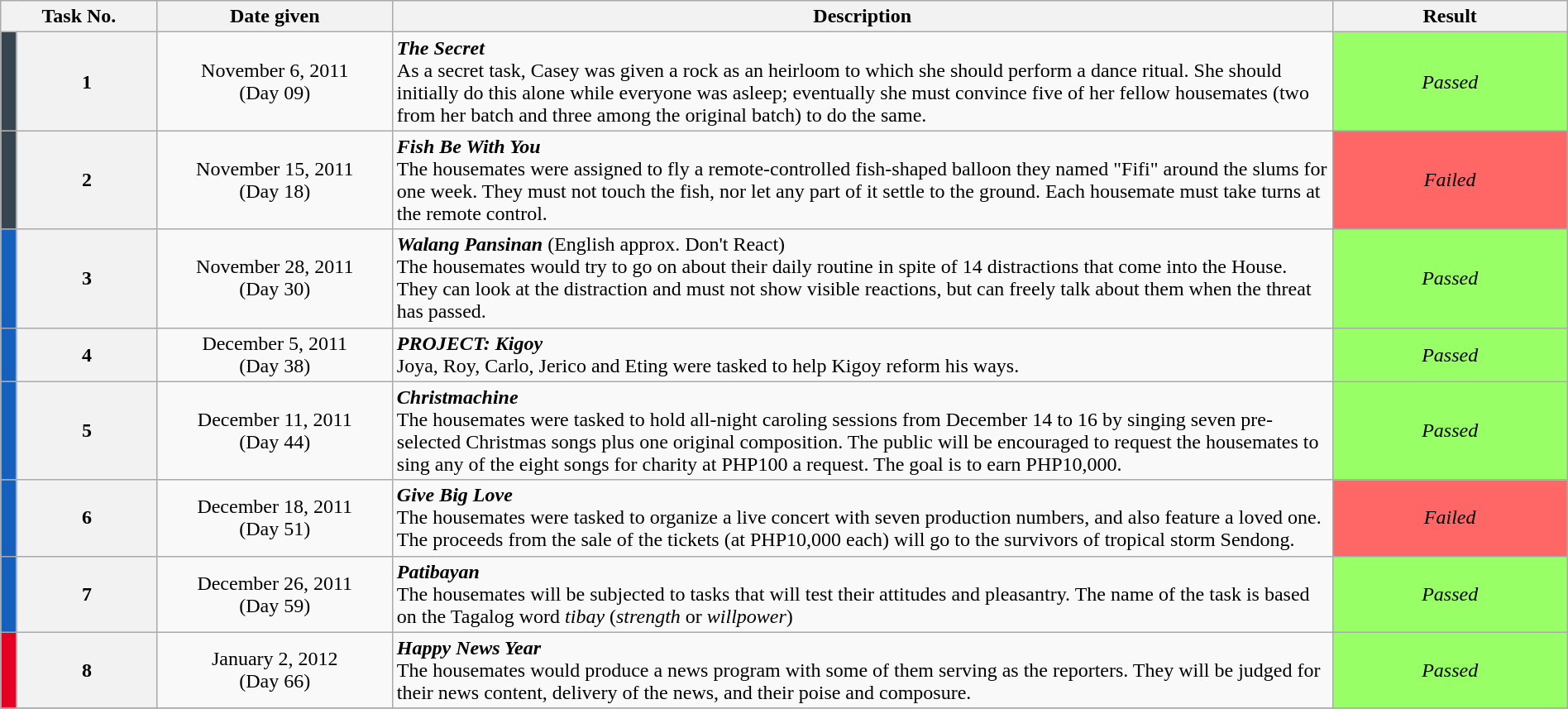<table class="wikitable" style="width:100%">
<tr>
<th style="width: 10%;" colspan="2">Task No.</th>
<th style="width: 15%;">Date given</th>
<th style="width: 60%;">Description</th>
<th style="width: 15%;">Result</th>
</tr>
<tr>
<th style="width: 1%; background:#36454F;"></th>
<th>1</th>
<td align="center">November 6, 2011<br>(Day 09)</td>
<td><strong><em>The Secret</em></strong><br>As a secret task, Casey was given a rock as an heirloom to which she should perform a dance ritual. She should initially do this alone while everyone was asleep; eventually she must convince five of her fellow housemates (two from her batch and three among the original batch) to do the same.</td>
<td align="center" bgcolor="#99FF66"><em>Passed</em></td>
</tr>
<tr>
<th style="background:#36454F;"></th>
<th>2</th>
<td align="center">November 15, 2011<br>(Day 18)</td>
<td><strong><em>Fish Be With You</em></strong><br>The housemates were assigned to fly a remote-controlled fish-shaped balloon they named "Fifi" around the slums for one week. They must not touch the fish, nor let any part of it settle to the ground. Each housemate must take turns at the remote control. </td>
<td align="center" bgcolor="#FF6666"><em>Failed</em></td>
</tr>
<tr>
<th style="background:#1560BD;"></th>
<th>3</th>
<td align="center">November 28, 2011<br>(Day 30)</td>
<td><strong><em>Walang Pansinan</em></strong> (English approx. Don't React)<br>The housemates would try to go on about their daily routine in spite of 14 distractions that come into the House. They can look at the distraction and must not show visible reactions, but can freely talk about them when the threat has passed.</td>
<td align="center" bgcolor="#99FF66"><em>Passed</em></td>
</tr>
<tr>
<th style="background:#1560BD;"></th>
<th>4</th>
<td align="center">December 5, 2011<br>(Day 38)</td>
<td><strong><em>PROJECT: Kigoy</em></strong><br>Joya, Roy, Carlo, Jerico and Eting were tasked to help Kigoy reform his ways.</td>
<td align="center" bgcolor="#99FF66"><em>Passed</em></td>
</tr>
<tr>
<th style="background:#1560BD;"></th>
<th>5</th>
<td align="center">December 11, 2011<br>(Day 44)</td>
<td><strong><em>Christmachine</em></strong><br> The housemates were tasked to hold all-night caroling sessions from December 14 to 16 by singing seven pre-selected Christmas songs plus one original composition. The public will be encouraged to request the housemates to sing any of the eight songs for charity at PHP100 a request. The goal is to earn PHP10,000.</td>
<td align="center" bgcolor="#99FF66"><em>Passed</em></td>
</tr>
<tr>
<th style="background:#1560BD;"></th>
<th>6</th>
<td align="center">December 18, 2011<br>(Day 51)</td>
<td><strong><em>Give Big Love</em></strong><br> The housemates were tasked to organize a live concert with seven production numbers, and also feature a loved one. The proceeds from the sale of the tickets (at PHP10,000 each) will go to the survivors of tropical storm Sendong.</td>
<td align="center" bgcolor="#FF6666"><em>Failed</em></td>
</tr>
<tr>
<th style="background:#1560BD;"></th>
<th>7</th>
<td align="center">December 26, 2011<br>(Day 59)</td>
<td><strong><em>Patibayan</em></strong> <br> The housemates will be subjected to tasks that will test their attitudes and pleasantry. The name of the task is based on the Tagalog word <em>tibay</em> (<em>strength</em> or <em>willpower</em>)</td>
<td align="center" bgcolor="#99FF66"><em>Passed</em></td>
</tr>
<tr>
<th style="background:#E30022;"></th>
<th>8</th>
<td align="center">January 2, 2012<br>(Day 66)</td>
<td><strong><em>Happy News Year</em></strong> <br> The housemates would produce a news program with some of them serving as the reporters. They will be judged for their news content, delivery of the news, and their poise and composure.</td>
<td align="center" bgcolor="#99FF66"><em>Passed</em></td>
</tr>
<tr>
</tr>
</table>
